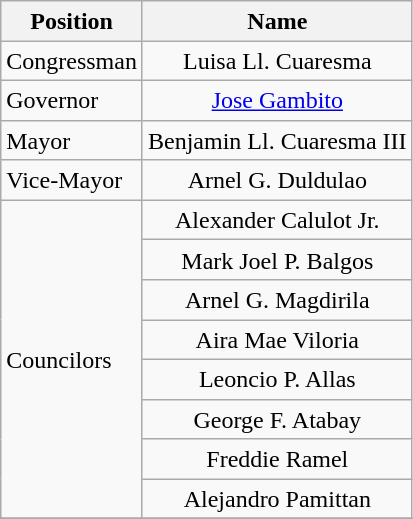<table class="wikitable" style="line-height:1.20em; font-size:100%;">
<tr>
<th>Position</th>
<th>Name</th>
</tr>
<tr>
<td>Congressman</td>
<td style="text-align:center;">Luisa Ll. Cuaresma</td>
</tr>
<tr>
<td>Governor</td>
<td style="text-align:center;"><a href='#'>Jose Gambito</a></td>
</tr>
<tr>
<td>Mayor</td>
<td style="text-align:center;">Benjamin Ll. Cuaresma III</td>
</tr>
<tr>
<td>Vice-Mayor</td>
<td style="text-align:center;">Arnel G. Duldulao</td>
</tr>
<tr>
<td rowspan=8>Councilors</td>
<td style="text-align:center;">Alexander Calulot Jr.</td>
</tr>
<tr>
<td style="text-align:center;">Mark Joel P. Balgos</td>
</tr>
<tr>
<td style="text-align:center;">Arnel G. Magdirila</td>
</tr>
<tr>
<td style="text-align:center;">Aira Mae Viloria</td>
</tr>
<tr>
<td style="text-align:center;">Leoncio P. Allas</td>
</tr>
<tr>
<td style="text-align:center;">George F. Atabay</td>
</tr>
<tr>
<td style="text-align:center;">Freddie Ramel</td>
</tr>
<tr>
<td style="text-align:center;">Alejandro Pamittan</td>
</tr>
<tr>
</tr>
</table>
